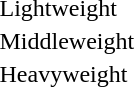<table>
<tr>
<td>Lightweight<br></td>
<td></td>
<td></td>
<td></td>
</tr>
<tr>
<td>Middleweight<br></td>
<td></td>
<td></td>
<td></td>
</tr>
<tr>
<td>Heavyweight<br></td>
<td></td>
<td></td>
<td></td>
</tr>
</table>
